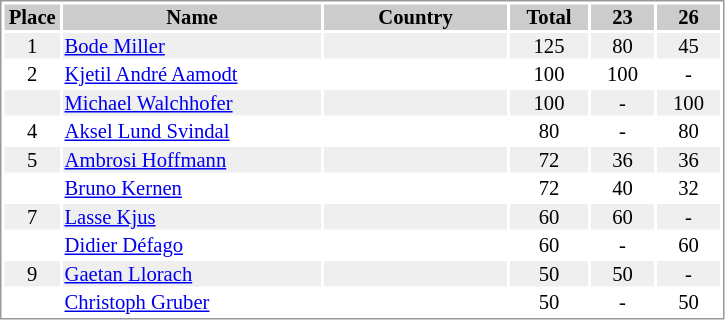<table border="0" style="border: 1px solid #999; background-color:#FFFFFF; text-align:center; font-size:86%; line-height:15px;">
<tr align="center" bgcolor="#CCCCCC">
<th width=35>Place</th>
<th width=170>Name</th>
<th width=120>Country</th>
<th width=50>Total</th>
<th width=40>23</th>
<th width=40>26</th>
</tr>
<tr bgcolor="#EFEFEF">
<td>1</td>
<td align="left"><a href='#'>Bode Miller</a></td>
<td align="left"></td>
<td>125</td>
<td>80</td>
<td>45</td>
</tr>
<tr>
<td>2</td>
<td align="left"><a href='#'>Kjetil André Aamodt</a></td>
<td align="left"></td>
<td>100</td>
<td>100</td>
<td>-</td>
</tr>
<tr bgcolor="#EFEFEF">
<td></td>
<td align="left"><a href='#'>Michael Walchhofer</a></td>
<td align="left"></td>
<td>100</td>
<td>-</td>
<td>100</td>
</tr>
<tr>
<td>4</td>
<td align="left"><a href='#'>Aksel Lund Svindal</a></td>
<td align="left"></td>
<td>80</td>
<td>-</td>
<td>80</td>
</tr>
<tr bgcolor="#EFEFEF">
<td>5</td>
<td align="left"><a href='#'>Ambrosi Hoffmann</a></td>
<td align="left"> </td>
<td>72</td>
<td>36</td>
<td>36</td>
</tr>
<tr>
<td></td>
<td align="left"><a href='#'>Bruno Kernen</a></td>
<td align="left"> </td>
<td>72</td>
<td>40</td>
<td>32</td>
</tr>
<tr bgcolor="#EFEFEF">
<td>7</td>
<td align="left"><a href='#'>Lasse Kjus</a></td>
<td align="left"></td>
<td>60</td>
<td>60</td>
<td>-</td>
</tr>
<tr>
<td></td>
<td align="left"><a href='#'>Didier Défago</a></td>
<td align="left"> </td>
<td>60</td>
<td>-</td>
<td>60</td>
</tr>
<tr bgcolor="#EFEFEF">
<td>9</td>
<td align="left"><a href='#'>Gaetan Llorach</a></td>
<td align="left"></td>
<td>50</td>
<td>50</td>
<td>-</td>
</tr>
<tr>
<td></td>
<td align="left"><a href='#'>Christoph Gruber</a></td>
<td align="left"></td>
<td>50</td>
<td>-</td>
<td>50</td>
</tr>
</table>
